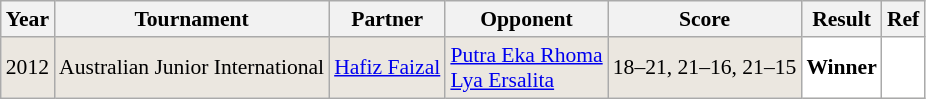<table class="sortable wikitable" style="font-size: 90%">
<tr>
<th>Year</th>
<th>Tournament</th>
<th>Partner</th>
<th>Opponent</th>
<th>Score</th>
<th>Result</th>
<th>Ref</th>
</tr>
<tr style="background:#EBE7E0">
<td align="center">2012</td>
<td align="left">Australian Junior International</td>
<td align="left"> <a href='#'>Hafiz Faizal</a></td>
<td align="left"> <a href='#'>Putra Eka Rhoma</a><br> <a href='#'>Lya Ersalita</a></td>
<td align="left">18–21, 21–16, 21–15</td>
<td style="text-align:left; background:white"> <strong>Winner</strong></td>
<td style="text-align:center; background:white"></td>
</tr>
</table>
